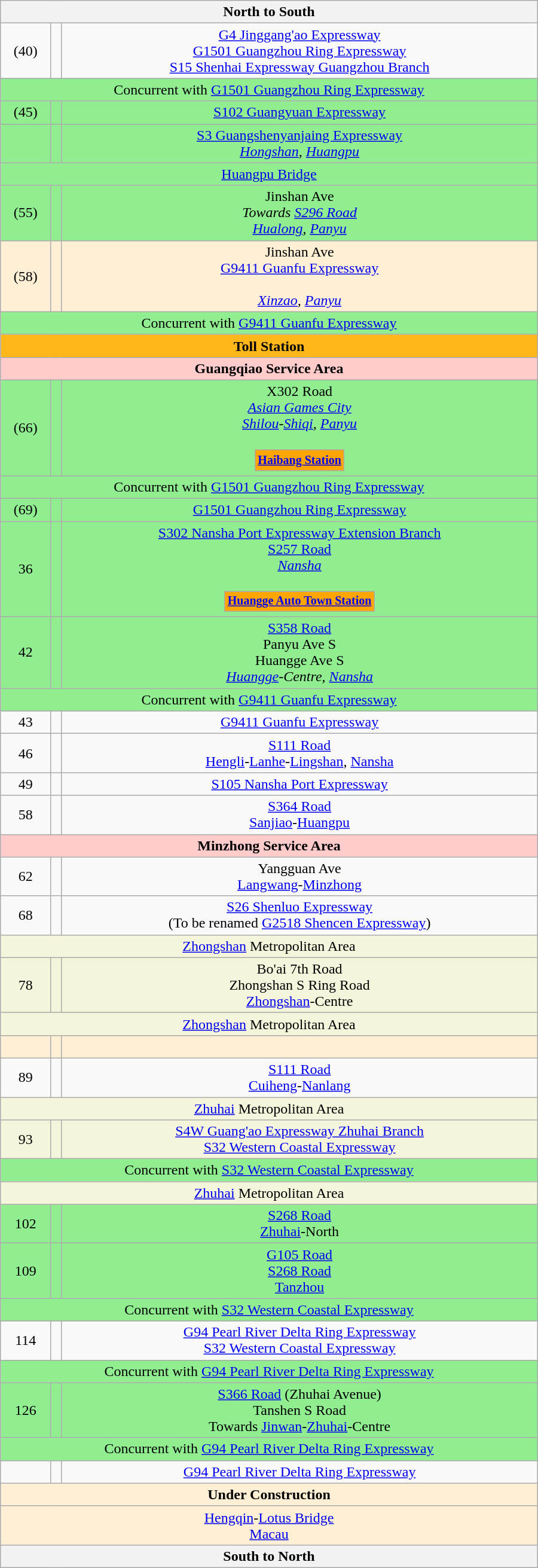<table class="wikitable" style="text-align:center; width:600px;">
<tr>
<th colspan="3"> North to South </th>
</tr>
<tr>
<td>(40)</td>
<td><br></td>
<td> <a href='#'>G4 Jinggang'ao Expressway</a><br> <a href='#'>G1501 Guangzhou Ring Expressway</a><br> <a href='#'>S15 Shenhai Expressway Guangzhou Branch</a></td>
</tr>
<tr style="background:#90ee90;">
<td colspan="7"> Concurrent with  <a href='#'>G1501 Guangzhou Ring Expressway</a> </td>
</tr>
<tr style="background:#90ee90;">
<td>(45)</td>
<td></td>
<td> <a href='#'>S102 Guangyuan Expressway</a></td>
</tr>
<tr style="background:#90ee90;">
<td></td>
<td></td>
<td> <a href='#'>S3 Guangshenyanjaing Expressway</a><br><em><a href='#'>Hongshan</a>, <a href='#'>Huangpu</a></em></td>
</tr>
<tr style="background:#90ee90;">
<td colspan="7"> <a href='#'>Huangpu Bridge</a></td>
</tr>
<tr style="background:#90ee90;">
<td>(55)</td>
<td></td>
<td>Jinshan Ave<br><em>Towards  <a href='#'>S296 Road</a></em><br><em><a href='#'>Hualong</a>, <a href='#'>Panyu</a></em></td>
</tr>
<tr>
<td style="background:#ffefd5;">(58)</td>
<td style="background:#ffefd5;"><br></td>
<td style="background:#ffefd5;">Jinshan Ave<br> <a href='#'>G9411 Guanfu Expressway</a><br><br><em><a href='#'>Xinzao</a>, <a href='#'>Panyu</a></em></td>
</tr>
<tr style="background:#90ee90;">
<td colspan="7"> Concurrent with  <a href='#'>G9411 Guanfu Expressway</a> </td>
</tr>
<tr style="background:#ffb71a;">
<td colspan="7"> <strong>Toll Station</strong></td>
</tr>
<tr style="background:#ffcbcb;">
<td colspan="7"> <strong>Guangqiao Service Area</strong></td>
</tr>
<tr style="background:#90ee90;" align="center">
<td>(66)</td>
<td></td>
<td> X302 Road<br><em><a href='#'>Asian Games City</a></em><br><em><a href='#'>Shilou</a>-<a href='#'>Shiqi</a>, <a href='#'>Panyu</a></em><br><br><table border=0>
<tr size=40>
<td bgcolor="#FF A5 00" style="font-size: 10pt; color: "#000000"" align=center> <strong><a href='#'><span>Haibang Station</span></a></strong></td>
</tr>
</table>
</td>
</tr>
<tr style="background:#90ee90;">
<td colspan="7"> Concurrent with  <a href='#'>G1501 Guangzhou Ring Expressway</a> </td>
</tr>
<tr style="background:#90ee90;">
<td>(69)</td>
<td></td>
<td> <a href='#'>G1501 Guangzhou Ring Expressway</a></td>
</tr>
<tr style="background:#90ee90;" align="center">
<td>36</td>
<td></td>
<td> <a href='#'>S302 Nansha Port Expressway Extension Branch</a><br> <a href='#'>S257 Road</a><br><em><a href='#'>Nansha</a></em><br><br><table border=0>
<tr size=40>
<td bgcolor="#FF A5 00" style="font-size: 10pt; color: "#000000"" align=center> <strong><a href='#'><span>Huangge Auto Town Station</span></a></strong></td>
</tr>
</table>
</td>
</tr>
<tr style="background:#90ee90;">
<td>42</td>
<td></td>
<td> <a href='#'>S358 Road</a><br>Panyu Ave S<br>Huangge Ave S<br><em><a href='#'>Huangge</a>-Centre, <a href='#'>Nansha</a></td>
</tr>
<tr style="background:#90ee90;">
<td colspan="7"> Concurrent with  <a href='#'>G9411 Guanfu Expressway</a> </td>
</tr>
<tr>
<td>43</td>
<td></td>
<td> <a href='#'>G9411 Guanfu Expressway</a></td>
</tr>
<tr>
<td>46</td>
<td></td>
<td> <a href='#'>S111 Road</a><br></em><a href='#'>Hengli</a>-<a href='#'>Lanhe</a>-<a href='#'>Lingshan</a>, <a href='#'>Nansha</a><em></td>
</tr>
<tr>
<td>49</td>
<td></td>
<td> <a href='#'>S105 Nansha Port Expressway</a></td>
</tr>
<tr>
<td>58</td>
<td></td>
<td> <a href='#'>S364 Road</a><br></em><a href='#'>Sanjiao</a>-<a href='#'>Huangpu</a><em></td>
</tr>
<tr style="background:#ffcbcb;">
<td colspan="7"> <strong>Minzhong Service Area</strong></td>
</tr>
<tr>
<td>62</td>
<td></td>
<td>Yangguan Ave<br></em><a href='#'>Langwang</a>-<a href='#'>Minzhong</a><em></td>
</tr>
<tr>
<td>68</td>
<td></td>
<td> <a href='#'>S26 Shenluo Expressway</a><br></em>(To be renamed  <a href='#'>G2518 Shencen Expressway</a>)<em></td>
</tr>
<tr style="background:#f5f5dc;">
<td colspan="7"> <a href='#'>Zhongshan</a> Metropolitan Area </td>
</tr>
<tr style="background:#f5f5dc;">
<td>78</td>
<td></td>
<td>Bo'ai 7th Road<br>Zhongshan S Ring Road<br></em><a href='#'>Zhongshan</a>-Centre<em></td>
</tr>
<tr style="background:#f5f5dc;">
<td colspan="7"> <a href='#'>Zhongshan</a> Metropolitan Area </td>
</tr>
<tr>
<td style="background:#ffefd5;"></td>
<td style="background:#ffefd5;"><br></td>
<td style="background:#ffefd5;"></td>
</tr>
<tr>
<td>89</td>
<td></td>
<td> <a href='#'>S111 Road</a><br></em><a href='#'>Cuiheng</a>-<a href='#'>Nanlang</a><em></td>
</tr>
<tr style="background:#f5f5dc;">
<td colspan="7"> <a href='#'>Zhuhai</a> Metropolitan Area </td>
</tr>
<tr style="background:#f5f5dc;">
<td>93</td>
<td></td>
<td> <a href='#'>S4W Guang'ao Expressway Zhuhai Branch</a><br> <a href='#'>S32 Western Coastal Expressway</a></td>
</tr>
<tr style="background:#90ee90;">
<td colspan="7"> Concurrent with  <a href='#'>S32 Western Coastal Expressway</a> </td>
</tr>
<tr style="background:#f5f5dc;">
<td colspan="7"> <a href='#'>Zhuhai</a> Metropolitan Area </td>
</tr>
<tr style="background:#90ee90;">
<td>102</td>
<td></td>
<td> <a href='#'>S268 Road</a><br></em><a href='#'>Zhuhai</a>-North<em></td>
</tr>
<tr style="background:#90ee90;">
<td>109</td>
<td></td>
<td> <a href='#'>G105 Road</a><br> <a href='#'>S268 Road</a><br></em><a href='#'>Tanzhou</a><em></td>
</tr>
<tr style="background:#90ee90;">
<td colspan="7"> Concurrent with  <a href='#'>S32 Western Coastal Expressway</a> </td>
</tr>
<tr>
<td>114</td>
<td></td>
<td> <a href='#'>G94 Pearl River Delta Ring Expressway</a><br> <a href='#'>S32 Western Coastal Expressway</a></td>
</tr>
<tr style="background:#90ee90;">
<td colspan="7"> Concurrent with  <a href='#'>G94 Pearl River Delta Ring Expressway</a> </td>
</tr>
<tr style="background:#90ee90;">
<td>126</td>
<td></td>
<td> <a href='#'>S366 Road</a> (Zhuhai Avenue)<br>Tanshen S Road<br></em>Towards <a href='#'>Jinwan</a>-<a href='#'>Zhuhai</a>-Centre<em></td>
</tr>
<tr style="background:#90ee90;">
<td colspan="7"> Concurrent with  <a href='#'>G94 Pearl River Delta Ring Expressway</a> </td>
</tr>
<tr>
<td></td>
<td></td>
<td> <a href='#'>G94 Pearl River Delta Ring Expressway</a></td>
</tr>
<tr style="background:#ffefd5;">
<td colspan="3"> <strong>Under Construction</strong> </td>
</tr>
<tr style="background:#ffefd5;">
<td colspan="7"> <a href='#'>Hengqin</a>-<a href='#'>Lotus Bridge</a> <br> <a href='#'>Macau</a></td>
</tr>
<tr>
<th colspan="3"> South to North </th>
</tr>
</table>
